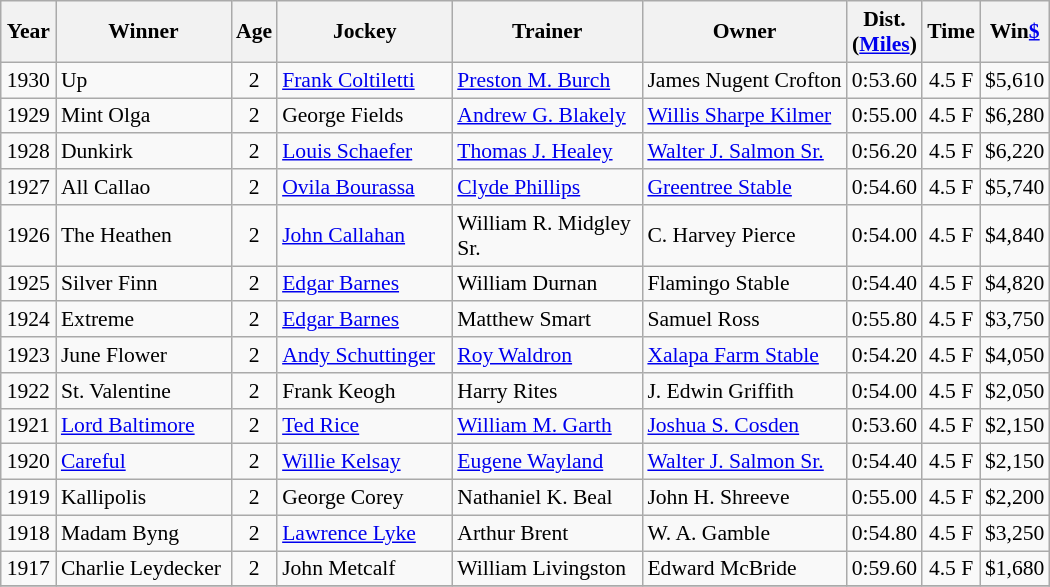<table class="wikitable sortable" style="font-size:90%">
<tr>
<th style="width:30px">Year<br></th>
<th style="width:110px">Winner<br></th>
<th style="width:20px">Age<br></th>
<th style="width:110px">Jockey<br></th>
<th style="width:120px">Trainer<br></th>
<th>Owner<br></th>
<th style="width:25px">Dist.<br> <span>(<a href='#'>Miles</a>)</span></th>
<th style="width:25px">Time<br></th>
<th style="width:25px">Win<a href='#'>$</a><br></th>
</tr>
<tr>
<td align=center>1930</td>
<td>Up</td>
<td align=center>2</td>
<td><a href='#'>Frank Coltiletti</a></td>
<td><a href='#'>Preston M. Burch</a></td>
<td>James Nugent Crofton</td>
<td>0:53.60</td>
<td align=center>4.5 F</td>
<td>$5,610</td>
</tr>
<tr>
<td align=center>1929</td>
<td>Mint Olga</td>
<td align=center>2</td>
<td>George Fields</td>
<td><a href='#'>Andrew G. Blakely</a></td>
<td><a href='#'>Willis Sharpe Kilmer</a></td>
<td>0:55.00</td>
<td align=center>4.5 F</td>
<td>$6,280</td>
</tr>
<tr>
<td align=center>1928</td>
<td>Dunkirk</td>
<td align=center>2</td>
<td><a href='#'>Louis Schaefer</a></td>
<td><a href='#'>Thomas J. Healey</a></td>
<td><a href='#'>Walter J. Salmon Sr.</a></td>
<td>0:56.20</td>
<td align=center>4.5 F</td>
<td>$6,220</td>
</tr>
<tr>
<td align=center>1927</td>
<td>All Callao</td>
<td align=center>2</td>
<td><a href='#'>Ovila Bourassa</a></td>
<td><a href='#'>Clyde Phillips</a></td>
<td><a href='#'>Greentree Stable</a></td>
<td>0:54.60</td>
<td align=center>4.5 F</td>
<td>$5,740</td>
</tr>
<tr>
<td align=center>1926</td>
<td>The Heathen</td>
<td align=center>2</td>
<td><a href='#'>John Callahan</a></td>
<td>William R. Midgley Sr.</td>
<td>C. Harvey Pierce</td>
<td>0:54.00</td>
<td align=center>4.5 F</td>
<td>$4,840</td>
</tr>
<tr>
<td align=center>1925</td>
<td>Silver Finn</td>
<td align=center>2</td>
<td><a href='#'>Edgar Barnes</a></td>
<td>William Durnan</td>
<td>Flamingo Stable</td>
<td>0:54.40</td>
<td align=center>4.5 F</td>
<td>$4,820</td>
</tr>
<tr>
<td align=center>1924</td>
<td>Extreme</td>
<td align=center>2</td>
<td><a href='#'>Edgar Barnes</a></td>
<td>Matthew Smart</td>
<td>Samuel Ross</td>
<td>0:55.80</td>
<td align=center>4.5 F</td>
<td>$3,750</td>
</tr>
<tr>
<td align=center>1923</td>
<td>June Flower</td>
<td align=center>2</td>
<td><a href='#'>Andy Schuttinger</a></td>
<td><a href='#'>Roy Waldron</a></td>
<td><a href='#'>Xalapa Farm Stable</a></td>
<td>0:54.20</td>
<td align=center>4.5 F</td>
<td>$4,050</td>
</tr>
<tr>
<td align=center>1922</td>
<td>St. Valentine</td>
<td align=center>2</td>
<td>Frank Keogh</td>
<td>Harry Rites</td>
<td>J. Edwin Griffith</td>
<td>0:54.00</td>
<td align=center>4.5 F</td>
<td>$2,050</td>
</tr>
<tr>
<td align=center>1921</td>
<td><a href='#'>Lord Baltimore</a></td>
<td align=center>2</td>
<td><a href='#'>Ted Rice</a></td>
<td><a href='#'>William M. Garth</a></td>
<td><a href='#'>Joshua S. Cosden</a></td>
<td>0:53.60</td>
<td align=center>4.5 F</td>
<td>$2,150</td>
</tr>
<tr>
<td align=center>1920</td>
<td><a href='#'>Careful</a></td>
<td align=center>2</td>
<td><a href='#'>Willie Kelsay</a></td>
<td><a href='#'>Eugene Wayland</a></td>
<td><a href='#'>Walter J. Salmon Sr.</a></td>
<td>0:54.40</td>
<td align=center>4.5 F</td>
<td>$2,150</td>
</tr>
<tr>
<td align=center>1919</td>
<td>Kallipolis</td>
<td align=center>2</td>
<td>George Corey</td>
<td>Nathaniel K. Beal</td>
<td>John H. Shreeve</td>
<td>0:55.00</td>
<td align=center>4.5 F</td>
<td>$2,200</td>
</tr>
<tr>
<td align=center>1918</td>
<td>Madam Byng</td>
<td align=center>2</td>
<td><a href='#'>Lawrence Lyke</a></td>
<td>Arthur Brent</td>
<td>W. A. Gamble</td>
<td>0:54.80</td>
<td align=center>4.5 F</td>
<td>$3,250</td>
</tr>
<tr>
<td align=center>1917</td>
<td>Charlie Leydecker</td>
<td align=center>2</td>
<td>John Metcalf</td>
<td>William Livingston</td>
<td>Edward McBride</td>
<td>0:59.60</td>
<td align=center>4.5 F</td>
<td>$1,680</td>
</tr>
<tr>
</tr>
</table>
